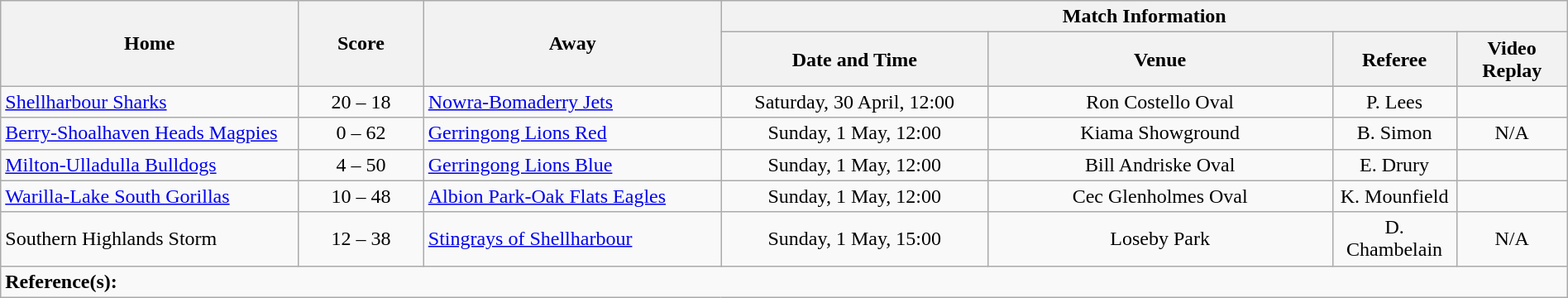<table class="wikitable" width="100% text-align:center;">
<tr>
<th rowspan="2" width="19%">Home</th>
<th rowspan="2" width="8%">Score</th>
<th rowspan="2" width="19%">Away</th>
<th colspan="4">Match Information</th>
</tr>
<tr bgcolor="#CCCCCC">
<th width="17%">Date and Time</th>
<th width="22%">Venue</th>
<th>Referee</th>
<th>Video Replay</th>
</tr>
<tr>
<td> <a href='#'>Shellharbour Sharks</a></td>
<td style="text-align:center;">20 – 18</td>
<td> <a href='#'>Nowra-Bomaderry Jets</a></td>
<td style="text-align:center;">Saturday, 30 April, 12:00</td>
<td style="text-align:center;">Ron Costello Oval</td>
<td style="text-align:center;">P. Lees</td>
<td style="text-align:center;"></td>
</tr>
<tr>
<td> <a href='#'>Berry-Shoalhaven Heads Magpies</a></td>
<td style="text-align:center;">0 – 62</td>
<td> <a href='#'>Gerringong Lions Red</a></td>
<td style="text-align:center;">Sunday, 1 May, 12:00</td>
<td style="text-align:center;">Kiama Showground</td>
<td style="text-align:center;">B. Simon</td>
<td style="text-align:center;">N/A</td>
</tr>
<tr>
<td> <a href='#'>Milton-Ulladulla Bulldogs</a></td>
<td style="text-align:center;">4 – 50</td>
<td> <a href='#'>Gerringong Lions Blue</a></td>
<td style="text-align:center;">Sunday, 1 May, 12:00</td>
<td style="text-align:center;">Bill Andriske Oval</td>
<td style="text-align:center;">E. Drury</td>
<td style="text-align:center;"></td>
</tr>
<tr>
<td> <a href='#'>Warilla-Lake South Gorillas</a></td>
<td style="text-align:center;">10 – 48</td>
<td> <a href='#'>Albion Park-Oak Flats Eagles</a></td>
<td style="text-align:center;">Sunday, 1 May, 12:00</td>
<td style="text-align:center;">Cec Glenholmes Oval</td>
<td style="text-align:center;">K. Mounfield</td>
<td style="text-align:center;"></td>
</tr>
<tr>
<td> Southern Highlands Storm</td>
<td style="text-align:center;">12 – 38</td>
<td> <a href='#'>Stingrays of Shellharbour</a></td>
<td style="text-align:center;">Sunday, 1 May, 15:00</td>
<td style="text-align:center;">Loseby Park</td>
<td style="text-align:center;">D. Chambelain</td>
<td style="text-align:center;">N/A</td>
</tr>
<tr>
<td colspan="7"><strong>Reference(s):</strong></td>
</tr>
</table>
